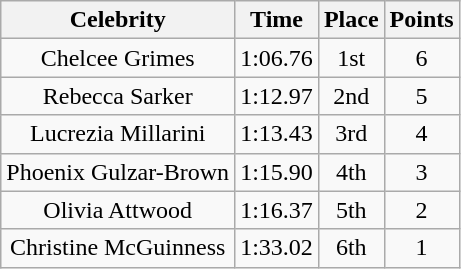<table class="wikitable plainrowheaders" style="text-align:center;">
<tr>
<th>Celebrity</th>
<th>Time</th>
<th>Place</th>
<th>Points</th>
</tr>
<tr>
<td>Chelcee Grimes</td>
<td>1:06.76</td>
<td>1st</td>
<td>6</td>
</tr>
<tr>
<td>Rebecca Sarker</td>
<td>1:12.97</td>
<td>2nd</td>
<td>5</td>
</tr>
<tr>
<td>Lucrezia Millarini</td>
<td>1:13.43</td>
<td>3rd</td>
<td>4</td>
</tr>
<tr>
<td>Phoenix Gulzar-Brown</td>
<td>1:15.90</td>
<td>4th</td>
<td>3</td>
</tr>
<tr>
<td>Olivia Attwood</td>
<td>1:16.37</td>
<td>5th</td>
<td>2</td>
</tr>
<tr>
<td>Christine McGuinness</td>
<td>1:33.02</td>
<td>6th</td>
<td>1</td>
</tr>
</table>
